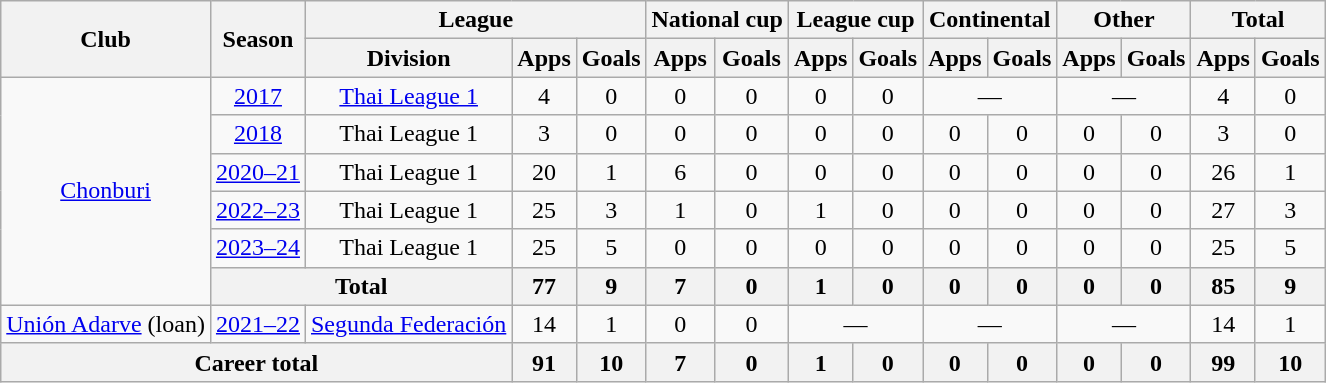<table class=wikitable style=text-align:center>
<tr>
<th rowspan=2>Club</th>
<th rowspan=2>Season</th>
<th colspan=3>League</th>
<th colspan=2>National cup</th>
<th colspan=2>League cup</th>
<th colspan=2>Continental</th>
<th colspan=2>Other</th>
<th colspan=2>Total</th>
</tr>
<tr>
<th>Division</th>
<th>Apps</th>
<th>Goals</th>
<th>Apps</th>
<th>Goals</th>
<th>Apps</th>
<th>Goals</th>
<th>Apps</th>
<th>Goals</th>
<th>Apps</th>
<th>Goals</th>
<th>Apps</th>
<th>Goals</th>
</tr>
<tr>
<td rowspan="6"><a href='#'>Chonburi</a></td>
<td><a href='#'>2017</a></td>
<td><a href='#'>Thai League 1</a></td>
<td>4</td>
<td>0</td>
<td>0</td>
<td>0</td>
<td>0</td>
<td>0</td>
<td colspan="2">—</td>
<td colspan="2">—</td>
<td>4</td>
<td>0</td>
</tr>
<tr>
<td><a href='#'>2018</a></td>
<td>Thai League 1</td>
<td>3</td>
<td>0</td>
<td>0</td>
<td>0</td>
<td>0</td>
<td>0</td>
<td>0</td>
<td>0</td>
<td>0</td>
<td>0</td>
<td>3</td>
<td>0</td>
</tr>
<tr>
<td><a href='#'>2020–21</a></td>
<td>Thai League 1</td>
<td>20</td>
<td>1</td>
<td>6</td>
<td>0</td>
<td>0</td>
<td>0</td>
<td>0</td>
<td>0</td>
<td>0</td>
<td>0</td>
<td>26</td>
<td>1</td>
</tr>
<tr>
<td><a href='#'>2022–23</a></td>
<td>Thai League 1</td>
<td>25</td>
<td>3</td>
<td>1</td>
<td>0</td>
<td>1</td>
<td>0</td>
<td>0</td>
<td>0</td>
<td>0</td>
<td>0</td>
<td>27</td>
<td>3</td>
</tr>
<tr>
<td><a href='#'>2023–24</a></td>
<td>Thai League 1</td>
<td>25</td>
<td>5</td>
<td>0</td>
<td>0</td>
<td>0</td>
<td>0</td>
<td>0</td>
<td>0</td>
<td>0</td>
<td>0</td>
<td>25</td>
<td>5</td>
</tr>
<tr>
<th colspan="2">Total</th>
<th>77</th>
<th>9</th>
<th>7</th>
<th>0</th>
<th>1</th>
<th>0</th>
<th>0</th>
<th>0</th>
<th>0</th>
<th>0</th>
<th>85</th>
<th>9</th>
</tr>
<tr>
<td><a href='#'>Unión Adarve</a> (loan)</td>
<td><a href='#'>2021–22</a></td>
<td><a href='#'>Segunda Federación</a></td>
<td>14</td>
<td>1</td>
<td>0</td>
<td>0</td>
<td colspan="2">—</td>
<td colspan="2">—</td>
<td colspan="2">—</td>
<td>14</td>
<td>1</td>
</tr>
<tr>
<th colspan="3">Career total</th>
<th>91</th>
<th>10</th>
<th>7</th>
<th>0</th>
<th>1</th>
<th>0</th>
<th>0</th>
<th>0</th>
<th>0</th>
<th>0</th>
<th>99</th>
<th>10</th>
</tr>
</table>
